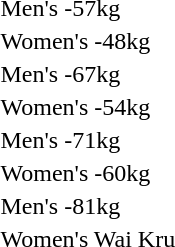<table>
<tr>
<td>Men's -57kg</td>
<td></td>
<td></td>
<td></td>
</tr>
<tr>
<td>Women's -48kg</td>
<td></td>
<td></td>
<td></td>
</tr>
<tr>
<td>Men's -67kg</td>
<td></td>
<td></td>
<td></td>
</tr>
<tr>
<td>Women's -54kg</td>
<td></td>
<td></td>
<td></td>
</tr>
<tr>
<td>Men's -71kg</td>
<td></td>
<td></td>
<td></td>
</tr>
<tr>
<td>Women's -60kg</td>
<td></td>
<td></td>
<td></td>
</tr>
<tr>
<td>Men's -81kg</td>
<td></td>
<td></td>
<td></td>
</tr>
<tr>
<td>Women's Wai Kru</td>
<td></td>
<td></td>
<td></td>
</tr>
<tr>
</tr>
</table>
